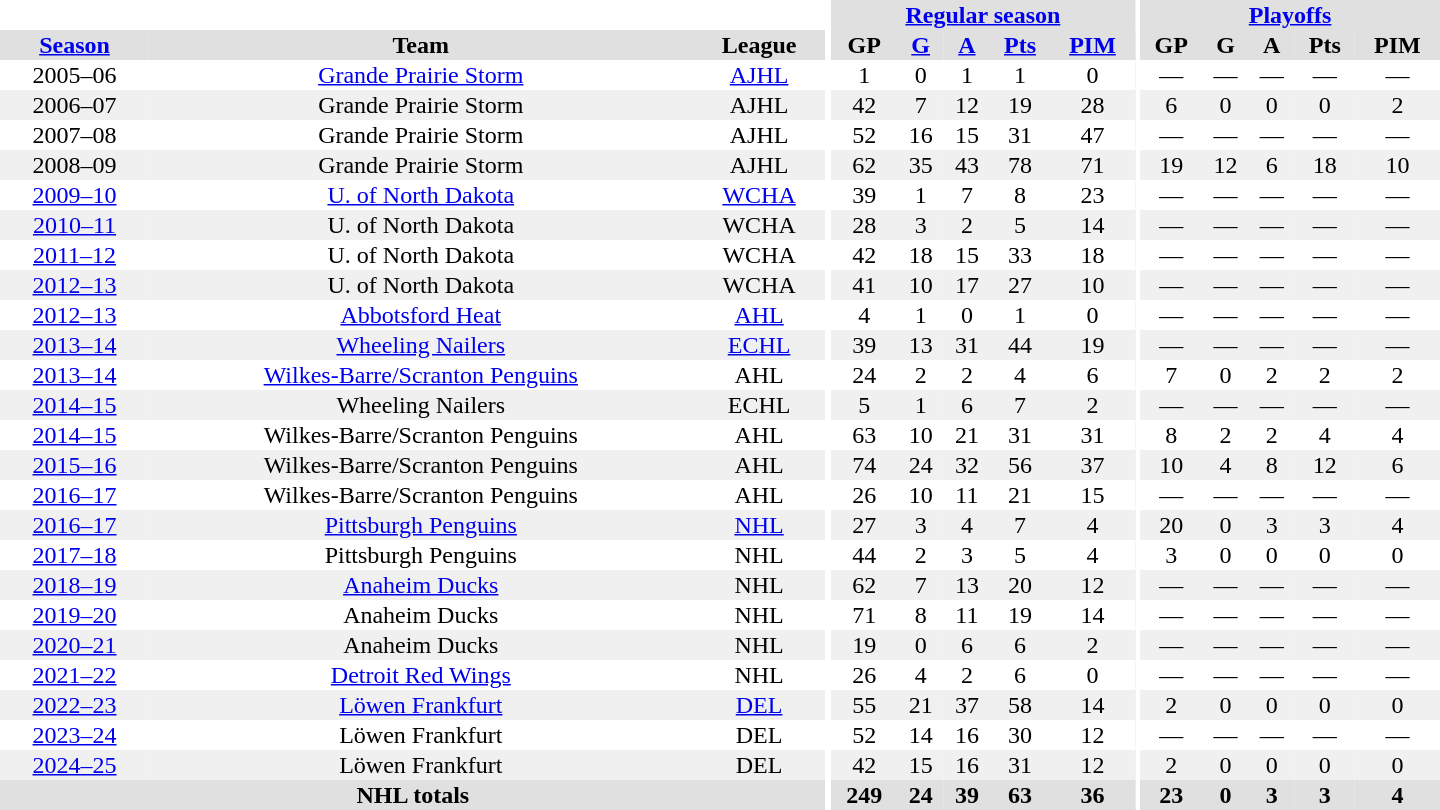<table border="0" cellpadding="1" cellspacing="0" style="text-align:center; width:60em">
<tr bgcolor="#e0e0e0">
<th colspan="3" bgcolor="#ffffff"></th>
<th rowspan="99" bgcolor="#ffffff"></th>
<th colspan="5"><a href='#'>Regular season</a></th>
<th rowspan="99" bgcolor="#ffffff"></th>
<th colspan="5"><a href='#'>Playoffs</a></th>
</tr>
<tr bgcolor="#e0e0e0">
<th><a href='#'>Season</a></th>
<th>Team</th>
<th>League</th>
<th>GP</th>
<th><a href='#'>G</a></th>
<th><a href='#'>A</a></th>
<th><a href='#'>Pts</a></th>
<th><a href='#'>PIM</a></th>
<th>GP</th>
<th>G</th>
<th>A</th>
<th>Pts</th>
<th>PIM</th>
</tr>
<tr>
<td>2005–06</td>
<td><a href='#'>Grande Prairie Storm</a></td>
<td><a href='#'>AJHL</a></td>
<td>1</td>
<td>0</td>
<td>1</td>
<td>1</td>
<td>0</td>
<td>—</td>
<td>—</td>
<td>—</td>
<td>—</td>
<td>—</td>
</tr>
<tr bgcolor="#f0f0f0">
<td>2006–07</td>
<td>Grande Prairie Storm</td>
<td>AJHL</td>
<td>42</td>
<td>7</td>
<td>12</td>
<td>19</td>
<td>28</td>
<td>6</td>
<td>0</td>
<td>0</td>
<td>0</td>
<td>2</td>
</tr>
<tr>
<td>2007–08</td>
<td>Grande Prairie Storm</td>
<td>AJHL</td>
<td>52</td>
<td>16</td>
<td>15</td>
<td>31</td>
<td>47</td>
<td>—</td>
<td>—</td>
<td>—</td>
<td>—</td>
<td>—</td>
</tr>
<tr bgcolor="#f0f0f0">
<td>2008–09</td>
<td>Grande Prairie Storm</td>
<td>AJHL</td>
<td>62</td>
<td>35</td>
<td>43</td>
<td>78</td>
<td>71</td>
<td>19</td>
<td>12</td>
<td>6</td>
<td>18</td>
<td>10</td>
</tr>
<tr>
<td><a href='#'>2009–10</a></td>
<td><a href='#'>U. of North Dakota</a></td>
<td><a href='#'>WCHA</a></td>
<td>39</td>
<td>1</td>
<td>7</td>
<td>8</td>
<td>23</td>
<td>—</td>
<td>—</td>
<td>—</td>
<td>—</td>
<td>—</td>
</tr>
<tr bgcolor="#f0f0f0">
<td><a href='#'>2010–11</a></td>
<td>U. of North Dakota</td>
<td>WCHA</td>
<td>28</td>
<td>3</td>
<td>2</td>
<td>5</td>
<td>14</td>
<td>—</td>
<td>—</td>
<td>—</td>
<td>—</td>
<td>—</td>
</tr>
<tr>
<td><a href='#'>2011–12</a></td>
<td>U. of North Dakota</td>
<td>WCHA</td>
<td>42</td>
<td>18</td>
<td>15</td>
<td>33</td>
<td>18</td>
<td>—</td>
<td>—</td>
<td>—</td>
<td>—</td>
<td>—</td>
</tr>
<tr bgcolor="#f0f0f0">
<td><a href='#'>2012–13</a></td>
<td>U. of North Dakota</td>
<td>WCHA</td>
<td>41</td>
<td>10</td>
<td>17</td>
<td>27</td>
<td>10</td>
<td>—</td>
<td>—</td>
<td>—</td>
<td>—</td>
<td>—</td>
</tr>
<tr>
<td><a href='#'>2012–13</a></td>
<td><a href='#'>Abbotsford Heat</a></td>
<td><a href='#'>AHL</a></td>
<td>4</td>
<td>1</td>
<td>0</td>
<td>1</td>
<td>0</td>
<td>—</td>
<td>—</td>
<td>—</td>
<td>—</td>
<td>—</td>
</tr>
<tr bgcolor="#f0f0f0">
<td><a href='#'>2013–14</a></td>
<td><a href='#'>Wheeling Nailers</a></td>
<td><a href='#'>ECHL</a></td>
<td>39</td>
<td>13</td>
<td>31</td>
<td>44</td>
<td>19</td>
<td>—</td>
<td>—</td>
<td>—</td>
<td>—</td>
<td>—</td>
</tr>
<tr>
<td><a href='#'>2013–14</a></td>
<td><a href='#'>Wilkes-Barre/Scranton Penguins</a></td>
<td>AHL</td>
<td>24</td>
<td>2</td>
<td>2</td>
<td>4</td>
<td>6</td>
<td>7</td>
<td>0</td>
<td>2</td>
<td>2</td>
<td>2</td>
</tr>
<tr bgcolor="#f0f0f0">
<td><a href='#'>2014–15</a></td>
<td>Wheeling Nailers</td>
<td>ECHL</td>
<td>5</td>
<td>1</td>
<td>6</td>
<td>7</td>
<td>2</td>
<td>—</td>
<td>—</td>
<td>—</td>
<td>—</td>
<td>—</td>
</tr>
<tr>
<td><a href='#'>2014–15</a></td>
<td>Wilkes-Barre/Scranton Penguins</td>
<td>AHL</td>
<td>63</td>
<td>10</td>
<td>21</td>
<td>31</td>
<td>31</td>
<td>8</td>
<td>2</td>
<td>2</td>
<td>4</td>
<td>4</td>
</tr>
<tr bgcolor="#f0f0f0">
<td><a href='#'>2015–16</a></td>
<td>Wilkes-Barre/Scranton Penguins</td>
<td>AHL</td>
<td>74</td>
<td>24</td>
<td>32</td>
<td>56</td>
<td>37</td>
<td>10</td>
<td>4</td>
<td>8</td>
<td>12</td>
<td>6</td>
</tr>
<tr>
<td><a href='#'>2016–17</a></td>
<td>Wilkes-Barre/Scranton Penguins</td>
<td>AHL</td>
<td>26</td>
<td>10</td>
<td>11</td>
<td>21</td>
<td>15</td>
<td>—</td>
<td>—</td>
<td>—</td>
<td>—</td>
<td>—</td>
</tr>
<tr bgcolor="#f0f0f0">
<td><a href='#'>2016–17</a></td>
<td><a href='#'>Pittsburgh Penguins</a></td>
<td><a href='#'>NHL</a></td>
<td>27</td>
<td>3</td>
<td>4</td>
<td>7</td>
<td>4</td>
<td>20</td>
<td>0</td>
<td>3</td>
<td>3</td>
<td>4</td>
</tr>
<tr>
<td><a href='#'>2017–18</a></td>
<td>Pittsburgh Penguins</td>
<td>NHL</td>
<td>44</td>
<td>2</td>
<td>3</td>
<td>5</td>
<td>4</td>
<td>3</td>
<td>0</td>
<td>0</td>
<td>0</td>
<td>0</td>
</tr>
<tr bgcolor="#f0f0f0">
<td><a href='#'>2018–19</a></td>
<td><a href='#'>Anaheim Ducks</a></td>
<td>NHL</td>
<td>62</td>
<td>7</td>
<td>13</td>
<td>20</td>
<td>12</td>
<td>—</td>
<td>—</td>
<td>—</td>
<td>—</td>
<td>—</td>
</tr>
<tr>
<td><a href='#'>2019–20</a></td>
<td>Anaheim Ducks</td>
<td>NHL</td>
<td>71</td>
<td>8</td>
<td>11</td>
<td>19</td>
<td>14</td>
<td>—</td>
<td>—</td>
<td>—</td>
<td>—</td>
<td>—</td>
</tr>
<tr bgcolor="#f0f0f0">
<td><a href='#'>2020–21</a></td>
<td>Anaheim Ducks</td>
<td>NHL</td>
<td>19</td>
<td>0</td>
<td>6</td>
<td>6</td>
<td>2</td>
<td>—</td>
<td>—</td>
<td>—</td>
<td>—</td>
<td>—</td>
</tr>
<tr>
<td><a href='#'>2021–22</a></td>
<td><a href='#'>Detroit Red Wings</a></td>
<td>NHL</td>
<td>26</td>
<td>4</td>
<td>2</td>
<td>6</td>
<td>0</td>
<td>—</td>
<td>—</td>
<td>—</td>
<td>—</td>
<td>—</td>
</tr>
<tr bgcolor="#f0f0f0">
<td><a href='#'>2022–23</a></td>
<td><a href='#'>Löwen Frankfurt</a></td>
<td><a href='#'>DEL</a></td>
<td>55</td>
<td>21</td>
<td>37</td>
<td>58</td>
<td>14</td>
<td>2</td>
<td>0</td>
<td>0</td>
<td>0</td>
<td>0</td>
</tr>
<tr>
<td><a href='#'>2023–24</a></td>
<td>Löwen Frankfurt</td>
<td>DEL</td>
<td>52</td>
<td>14</td>
<td>16</td>
<td>30</td>
<td>12</td>
<td>—</td>
<td>—</td>
<td>—</td>
<td>—</td>
<td>—</td>
</tr>
<tr bgcolor="#f0f0f0">
<td><a href='#'>2024–25</a></td>
<td>Löwen Frankfurt</td>
<td>DEL</td>
<td>42</td>
<td>15</td>
<td>16</td>
<td>31</td>
<td>12</td>
<td>2</td>
<td>0</td>
<td>0</td>
<td>0</td>
<td>0</td>
</tr>
<tr bgcolor="#e0e0e0">
<th colspan="3">NHL totals</th>
<th>249</th>
<th>24</th>
<th>39</th>
<th>63</th>
<th>36</th>
<th>23</th>
<th>0</th>
<th>3</th>
<th>3</th>
<th>4</th>
</tr>
</table>
